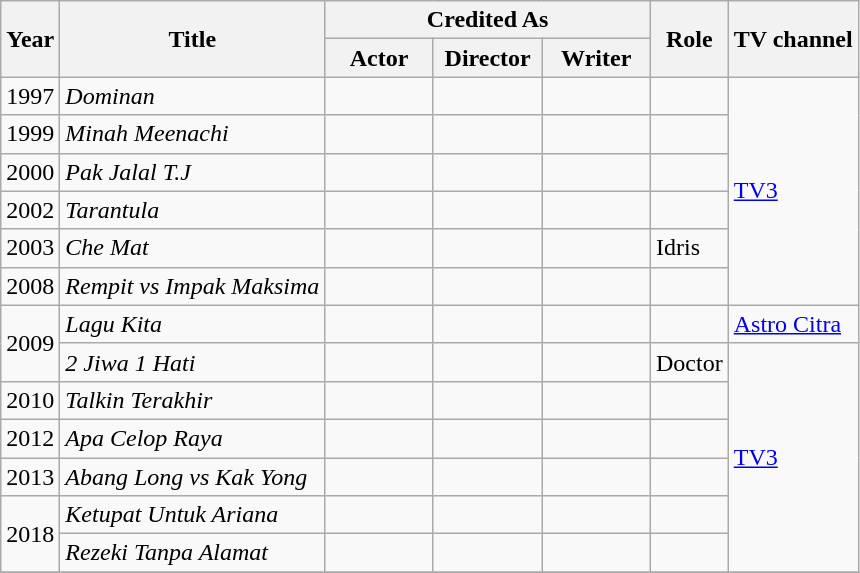<table class="wikitable">
<tr>
<th rowspan="2">Year</th>
<th rowspan="2">Title</th>
<th colspan="3">Credited As</th>
<th rowspan="2">Role</th>
<th rowspan="2">TV channel</th>
</tr>
<tr>
<th width="65">Actor</th>
<th width="65">Director</th>
<th width="65">Writer</th>
</tr>
<tr>
<td>1997</td>
<td><em>Dominan</em></td>
<td></td>
<td></td>
<td></td>
<td></td>
<td rowspan="6"><a href='#'>TV3</a></td>
</tr>
<tr>
<td>1999</td>
<td><em>Minah Meenachi</em></td>
<td></td>
<td></td>
<td></td>
<td></td>
</tr>
<tr>
<td>2000</td>
<td><em>Pak Jalal T.J</em></td>
<td></td>
<td></td>
<td></td>
<td></td>
</tr>
<tr>
<td>2002</td>
<td><em>Tarantula</em></td>
<td></td>
<td></td>
<td></td>
<td></td>
</tr>
<tr>
<td>2003</td>
<td><em>Che Mat</em></td>
<td></td>
<td></td>
<td></td>
<td>Idris</td>
</tr>
<tr>
<td>2008</td>
<td><em>Rempit vs Impak Maksima</em></td>
<td></td>
<td></td>
<td></td>
<td></td>
</tr>
<tr>
<td rowspan="2">2009</td>
<td><em>Lagu Kita</em></td>
<td></td>
<td></td>
<td></td>
<td></td>
<td><a href='#'>Astro Citra</a></td>
</tr>
<tr>
<td><em>2 Jiwa 1 Hati</em></td>
<td></td>
<td></td>
<td></td>
<td>Doctor</td>
<td rowspan="6"><a href='#'>TV3</a></td>
</tr>
<tr>
<td>2010</td>
<td><em>Talkin Terakhir</em></td>
<td></td>
<td></td>
<td></td>
<td></td>
</tr>
<tr>
<td>2012</td>
<td><em>Apa Celop Raya</em></td>
<td></td>
<td></td>
<td></td>
<td></td>
</tr>
<tr>
<td>2013</td>
<td><em>Abang Long vs Kak Yong</em></td>
<td></td>
<td></td>
<td></td>
<td></td>
</tr>
<tr>
<td rowspan="2">2018</td>
<td><em>Ketupat Untuk Ariana</em></td>
<td></td>
<td></td>
<td></td>
<td></td>
</tr>
<tr>
<td><em>Rezeki Tanpa Alamat</em></td>
<td></td>
<td></td>
<td></td>
<td></td>
</tr>
<tr>
</tr>
</table>
